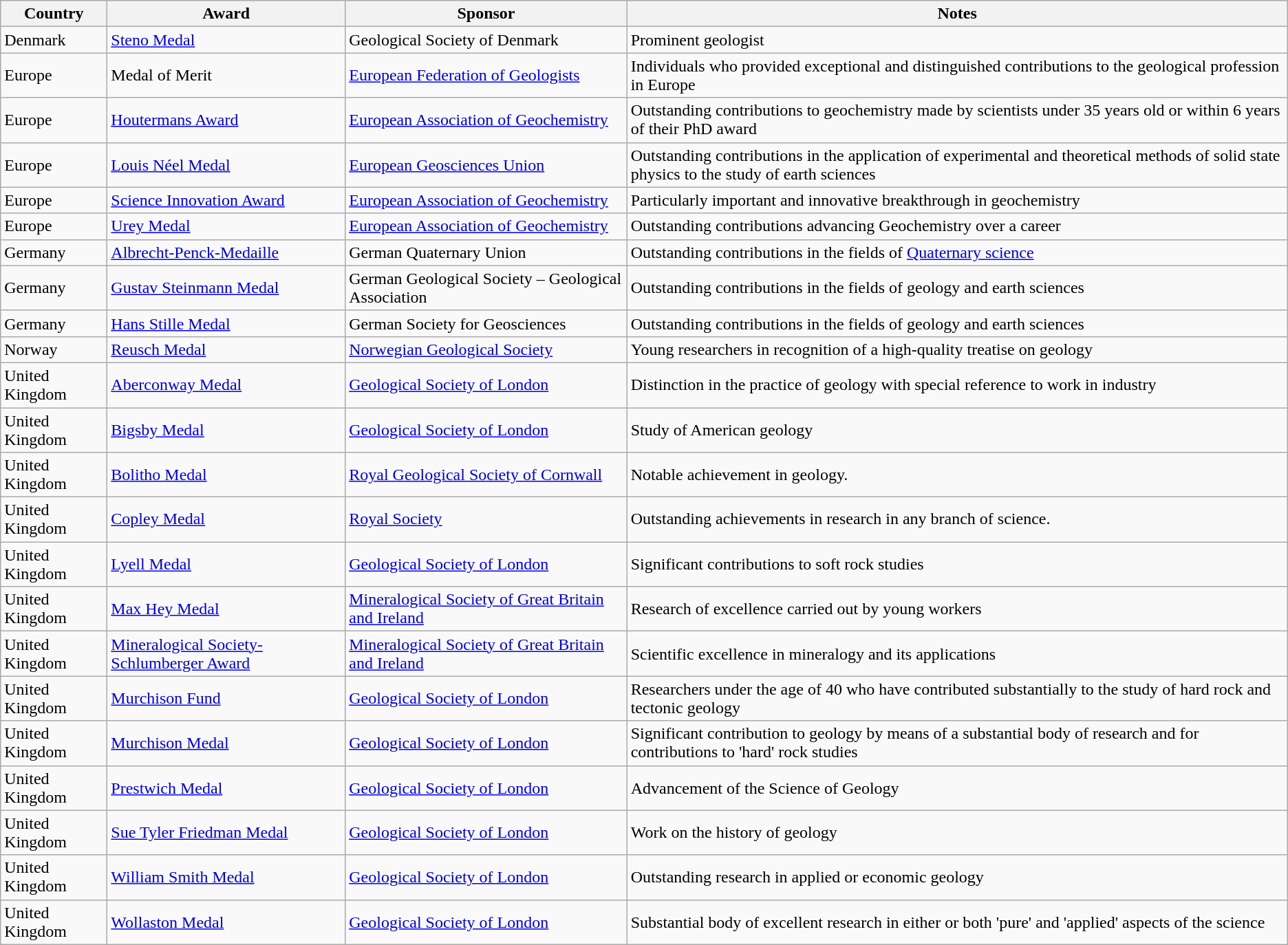<table Class="wikitable sortable">
<tr>
<th style="width:6em;">Country</th>
<th>Award</th>
<th>Sponsor</th>
<th>Notes</th>
</tr>
<tr>
<td>Denmark</td>
<td><a href='#'>Steno Medal</a></td>
<td>Geological Society of Denmark</td>
<td>Prominent geologist</td>
</tr>
<tr>
<td>Europe</td>
<td>Medal of Merit</td>
<td><a href='#'>European Federation of Geologists</a></td>
<td>Individuals who provided exceptional and distinguished contributions to the geological profession in Europe</td>
</tr>
<tr>
<td>Europe</td>
<td><a href='#'>Houtermans Award</a></td>
<td><a href='#'>European Association of Geochemistry</a></td>
<td>Outstanding contributions to geochemistry made by scientists under 35 years old or within 6 years of their PhD award</td>
</tr>
<tr>
<td>Europe</td>
<td><a href='#'>Louis Néel Medal</a></td>
<td><a href='#'>European Geosciences Union</a></td>
<td>Outstanding contributions in the application of experimental and theoretical methods of solid state physics to the study of earth sciences</td>
</tr>
<tr>
<td>Europe</td>
<td><a href='#'>Science Innovation Award</a></td>
<td><a href='#'>European Association of Geochemistry</a></td>
<td>Particularly important and innovative breakthrough in geochemistry</td>
</tr>
<tr>
<td>Europe</td>
<td><a href='#'>Urey Medal</a></td>
<td><a href='#'>European Association of Geochemistry</a></td>
<td>Outstanding contributions advancing Geochemistry over a career</td>
</tr>
<tr>
<td>Germany</td>
<td><a href='#'>Albrecht-Penck-Medaille</a></td>
<td>German Quaternary Union</td>
<td>Outstanding contributions in the fields of <a href='#'>Quaternary science</a></td>
</tr>
<tr>
<td>Germany</td>
<td><a href='#'>Gustav Steinmann Medal</a></td>
<td>German Geological Society – Geological Association</td>
<td>Outstanding contributions in the fields of geology and earth sciences</td>
</tr>
<tr>
<td>Germany</td>
<td><a href='#'>Hans Stille Medal</a></td>
<td>German Society for Geosciences</td>
<td>Outstanding contributions in the fields of geology and earth sciences</td>
</tr>
<tr>
<td>Norway</td>
<td><a href='#'>Reusch Medal</a></td>
<td><a href='#'>Norwegian Geological Society</a></td>
<td>Young researchers in recognition of a high-quality treatise on geology</td>
</tr>
<tr>
<td>United Kingdom</td>
<td><a href='#'>Aberconway Medal</a></td>
<td><a href='#'>Geological Society of London</a></td>
<td>Distinction in the practice of geology with special reference to work in industry</td>
</tr>
<tr>
<td>United Kingdom</td>
<td><a href='#'>Bigsby Medal</a></td>
<td><a href='#'>Geological Society of London</a></td>
<td>Study of American geology</td>
</tr>
<tr>
<td>United Kingdom</td>
<td><a href='#'>Bolitho Medal</a></td>
<td><a href='#'>Royal Geological Society of Cornwall</a></td>
<td>Notable achievement in geology.</td>
</tr>
<tr>
<td>United Kingdom</td>
<td><a href='#'>Copley Medal</a></td>
<td><a href='#'>Royal Society</a></td>
<td>Outstanding achievements in research in any branch of science.</td>
</tr>
<tr>
<td>United Kingdom</td>
<td><a href='#'>Lyell Medal</a></td>
<td><a href='#'>Geological Society of London</a></td>
<td>Significant contributions to soft rock studies</td>
</tr>
<tr>
<td>United Kingdom</td>
<td><a href='#'>Max Hey Medal</a></td>
<td><a href='#'>Mineralogical Society of Great Britain and Ireland</a></td>
<td>Research of excellence carried out by young workers</td>
</tr>
<tr>
<td>United Kingdom</td>
<td><a href='#'>Mineralogical Society-Schlumberger Award</a></td>
<td><a href='#'>Mineralogical Society of Great Britain and Ireland</a></td>
<td>Scientific excellence in mineralogy and its applications</td>
</tr>
<tr>
<td>United Kingdom</td>
<td><a href='#'>Murchison Fund</a></td>
<td><a href='#'>Geological Society of London</a></td>
<td>Researchers under the age of 40 who have contributed substantially to the study of hard rock and tectonic geology</td>
</tr>
<tr>
<td>United Kingdom</td>
<td><a href='#'>Murchison Medal</a></td>
<td><a href='#'>Geological Society of London</a></td>
<td>Significant contribution to geology by means of a substantial body of research and for contributions to 'hard' rock studies</td>
</tr>
<tr>
<td>United Kingdom</td>
<td><a href='#'>Prestwich Medal</a></td>
<td><a href='#'>Geological Society of London</a></td>
<td>Advancement of the Science of Geology</td>
</tr>
<tr>
<td>United Kingdom</td>
<td><a href='#'>Sue Tyler Friedman Medal</a></td>
<td><a href='#'>Geological Society of London</a></td>
<td>Work on the history of geology</td>
</tr>
<tr>
<td>United Kingdom</td>
<td><a href='#'>William Smith Medal</a></td>
<td><a href='#'>Geological Society of London</a></td>
<td>Outstanding research in applied or economic geology</td>
</tr>
<tr>
<td>United Kingdom</td>
<td><a href='#'>Wollaston Medal</a></td>
<td><a href='#'>Geological Society of London</a></td>
<td>Substantial body of excellent research in either or both 'pure' and 'applied' aspects of the science</td>
</tr>
</table>
